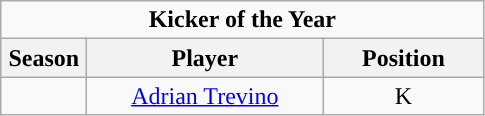<table class="wikitable sortable" style="text-align:center">
<tr>
<td colspan="4"><strong>Kicker of the Year</strong></td>
</tr>
<tr>
<th style="width:50px; ">Season</th>
<th style="width:150px; ">Player</th>
<th style="width:100px; ">Position</th>
</tr>
<tr>
<td></td>
<td><a href='#'>Adrian Trevino</a></td>
<td>K</td>
</tr>
</table>
